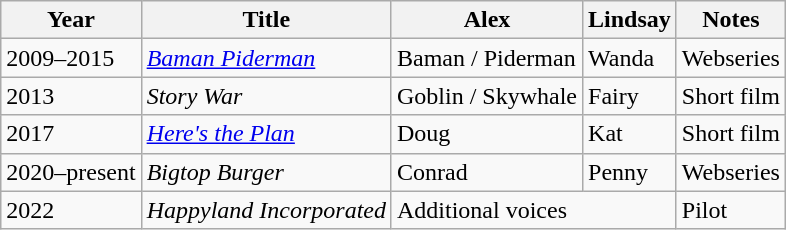<table class="wikitable sortable">
<tr>
<th>Year</th>
<th>Title</th>
<th>Alex</th>
<th>Lindsay</th>
<th>Notes</th>
</tr>
<tr>
<td>2009–2015</td>
<td><em><a href='#'>Baman Piderman</a></em></td>
<td>Baman / Piderman</td>
<td>Wanda</td>
<td>Webseries</td>
</tr>
<tr>
<td>2013</td>
<td><em>Story War</em></td>
<td>Goblin / Skywhale</td>
<td>Fairy</td>
<td>Short film</td>
</tr>
<tr>
<td>2017</td>
<td><em><a href='#'>Here's the Plan</a></em></td>
<td>Doug</td>
<td>Kat</td>
<td>Short film</td>
</tr>
<tr>
<td>2020–present</td>
<td><em>Bigtop Burger</em></td>
<td>Conrad</td>
<td>Penny</td>
<td>Webseries</td>
</tr>
<tr>
<td>2022</td>
<td><em>Happyland Incorporated</em></td>
<td colspan="2">Additional voices</td>
<td>Pilot</td>
</tr>
</table>
